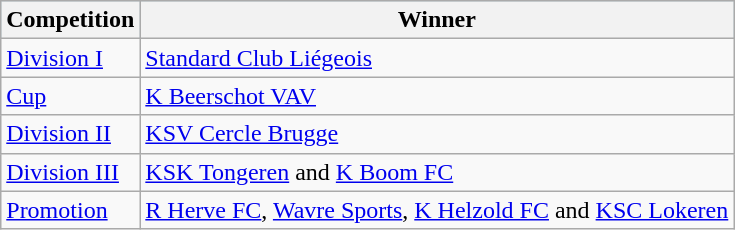<table class="wikitable">
<tr style="background:lightblue;">
<th>Competition</th>
<th>Winner</th>
</tr>
<tr>
<td><a href='#'>Division I</a></td>
<td><a href='#'>Standard Club Liégeois</a></td>
</tr>
<tr>
<td><a href='#'>Cup</a></td>
<td><a href='#'>K Beerschot VAV</a></td>
</tr>
<tr>
<td><a href='#'>Division II</a></td>
<td><a href='#'>KSV Cercle Brugge</a></td>
</tr>
<tr>
<td><a href='#'>Division III</a></td>
<td><a href='#'>KSK Tongeren</a> and <a href='#'>K Boom FC</a></td>
</tr>
<tr>
<td><a href='#'>Promotion</a></td>
<td><a href='#'>R Herve FC</a>, <a href='#'>Wavre Sports</a>, <a href='#'>K Helzold FC</a> and <a href='#'>KSC Lokeren</a></td>
</tr>
</table>
